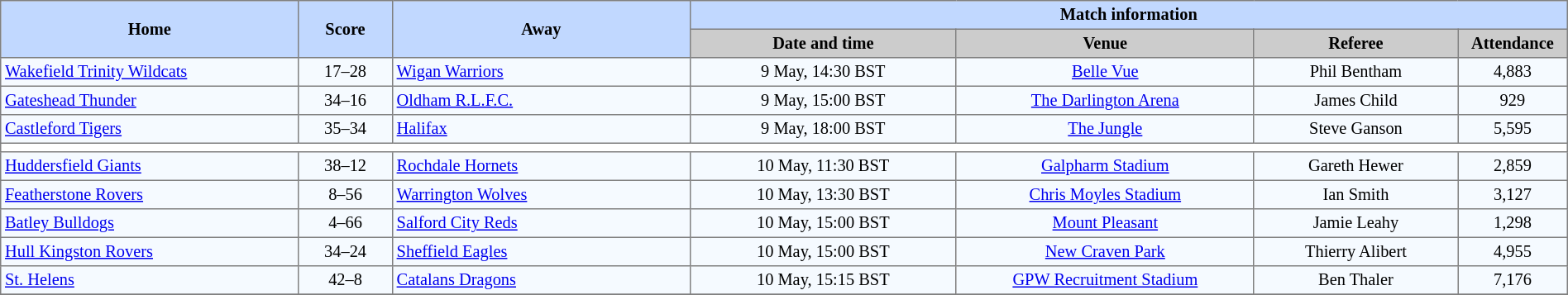<table border=1 style="border-collapse:collapse; font-size:85%; text-align:center;" cellpadding=3 cellspacing=0 width=100%>
<tr bgcolor=#C1D8FF>
<th rowspan=2 width=19%>Home</th>
<th rowspan=2 width=6%>Score</th>
<th rowspan=2 width=19%>Away</th>
<th colspan=6>Match information</th>
</tr>
<tr bgcolor=#CCCCCC>
<th width=17%>Date and time</th>
<th width=19%>Venue</th>
<th width=13%>Referee</th>
<th width=7%>Attendance</th>
</tr>
<tr bgcolor=#F5FAFF>
<td align=left> <a href='#'>Wakefield Trinity Wildcats</a></td>
<td>17–28</td>
<td align=left> <a href='#'>Wigan Warriors</a></td>
<td>9 May, 14:30 BST</td>
<td><a href='#'>Belle Vue</a></td>
<td>Phil Bentham</td>
<td>4,883</td>
</tr>
<tr bgcolor=#F5FAFF>
<td align=left> <a href='#'>Gateshead Thunder</a></td>
<td>34–16</td>
<td align=left> <a href='#'>Oldham R.L.F.C.</a></td>
<td>9 May, 15:00 BST</td>
<td><a href='#'>The Darlington Arena</a></td>
<td>James Child</td>
<td>929</td>
</tr>
<tr bgcolor=#F5FAFF>
<td align=left> <a href='#'>Castleford Tigers</a></td>
<td>35–34</td>
<td align=left> <a href='#'>Halifax</a></td>
<td>9 May, 18:00 BST</td>
<td><a href='#'>The Jungle</a></td>
<td>Steve Ganson</td>
<td>5,595</td>
</tr>
<tr>
<td colspan=10></td>
</tr>
<tr bgcolor=#F5FAFF>
<td align=left> <a href='#'>Huddersfield Giants</a></td>
<td>38–12</td>
<td align=left> <a href='#'>Rochdale Hornets</a></td>
<td>10 May, 11:30 BST</td>
<td><a href='#'>Galpharm Stadium</a></td>
<td>Gareth Hewer</td>
<td>2,859</td>
</tr>
<tr bgcolor=#F5FAFF>
<td align=left> <a href='#'>Featherstone Rovers</a></td>
<td>8–56</td>
<td align=left> <a href='#'>Warrington Wolves</a></td>
<td>10 May, 13:30 BST</td>
<td><a href='#'>Chris Moyles Stadium</a></td>
<td>Ian Smith</td>
<td>3,127</td>
</tr>
<tr bgcolor=#F5FAFF>
<td align=left> <a href='#'>Batley Bulldogs</a></td>
<td>4–66</td>
<td align=left> <a href='#'>Salford City Reds</a></td>
<td>10 May, 15:00 BST</td>
<td><a href='#'>Mount Pleasant</a></td>
<td>Jamie Leahy</td>
<td>1,298</td>
</tr>
<tr bgcolor=#F5FAFF>
<td align=left> <a href='#'>Hull Kingston Rovers</a></td>
<td>34–24</td>
<td align=left> <a href='#'>Sheffield Eagles</a></td>
<td>10 May, 15:00 BST</td>
<td><a href='#'>New Craven Park</a></td>
<td>Thierry Alibert</td>
<td>4,955</td>
</tr>
<tr bgcolor=#F5FAFF>
<td align=left> <a href='#'>St. Helens</a></td>
<td>42–8</td>
<td align=left> <a href='#'>Catalans Dragons</a></td>
<td>10 May, 15:15 BST</td>
<td><a href='#'>GPW Recruitment Stadium</a></td>
<td>Ben Thaler</td>
<td>7,176</td>
</tr>
<tr>
</tr>
</table>
